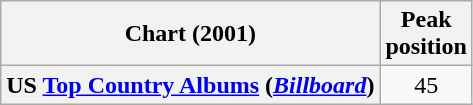<table class="wikitable plainrowheaders unsortable">
<tr>
<th>Chart (2001)</th>
<th>Peak<br>position</th>
</tr>
<tr>
<th scope="row">US <a href='#'>Top Country Albums</a> (<em><a href='#'>Billboard</a></em>)</th>
<td style="text-align:center;">45</td>
</tr>
</table>
